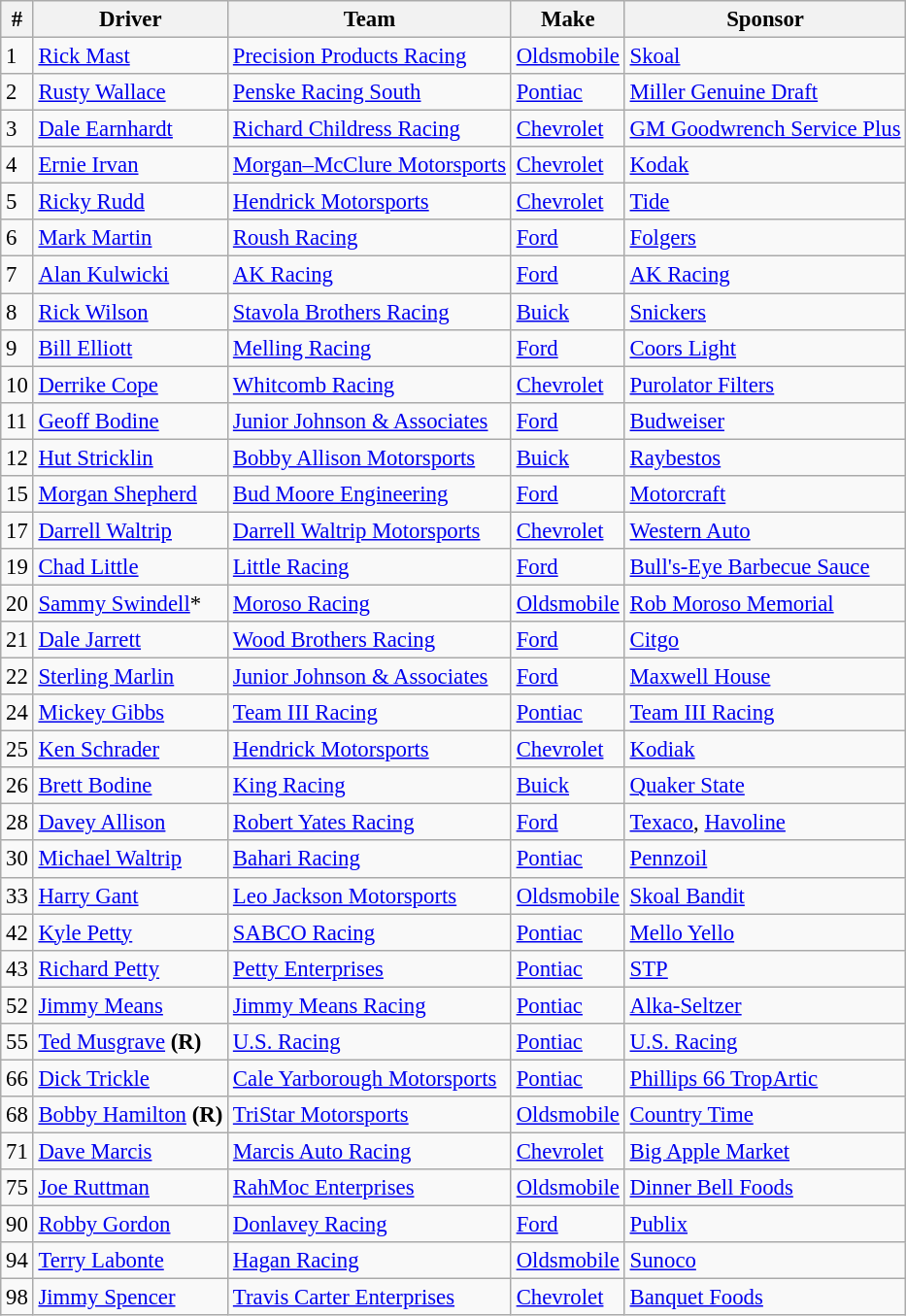<table class="wikitable" style="font-size:95%">
<tr>
<th>#</th>
<th>Driver</th>
<th>Team</th>
<th>Make</th>
<th>Sponsor</th>
</tr>
<tr>
<td>1</td>
<td><a href='#'>Rick Mast</a></td>
<td><a href='#'>Precision Products Racing</a></td>
<td><a href='#'>Oldsmobile</a></td>
<td><a href='#'>Skoal</a></td>
</tr>
<tr>
<td>2</td>
<td><a href='#'>Rusty Wallace</a></td>
<td><a href='#'>Penske Racing South</a></td>
<td><a href='#'>Pontiac</a></td>
<td><a href='#'>Miller Genuine Draft</a></td>
</tr>
<tr>
<td>3</td>
<td><a href='#'>Dale Earnhardt</a></td>
<td><a href='#'>Richard Childress Racing</a></td>
<td><a href='#'>Chevrolet</a></td>
<td><a href='#'>GM Goodwrench Service Plus</a></td>
</tr>
<tr>
<td>4</td>
<td><a href='#'>Ernie Irvan</a></td>
<td><a href='#'>Morgan–McClure Motorsports</a></td>
<td><a href='#'>Chevrolet</a></td>
<td><a href='#'>Kodak</a></td>
</tr>
<tr>
<td>5</td>
<td><a href='#'>Ricky Rudd</a></td>
<td><a href='#'>Hendrick Motorsports</a></td>
<td><a href='#'>Chevrolet</a></td>
<td><a href='#'>Tide</a></td>
</tr>
<tr>
<td>6</td>
<td><a href='#'>Mark Martin</a></td>
<td><a href='#'>Roush Racing</a></td>
<td><a href='#'>Ford</a></td>
<td><a href='#'>Folgers</a></td>
</tr>
<tr>
<td>7</td>
<td><a href='#'>Alan Kulwicki</a></td>
<td><a href='#'>AK Racing</a></td>
<td><a href='#'>Ford</a></td>
<td><a href='#'>AK Racing</a></td>
</tr>
<tr>
<td>8</td>
<td><a href='#'>Rick Wilson</a></td>
<td><a href='#'>Stavola Brothers Racing</a></td>
<td><a href='#'>Buick</a></td>
<td><a href='#'>Snickers</a></td>
</tr>
<tr>
<td>9</td>
<td><a href='#'>Bill Elliott</a></td>
<td><a href='#'>Melling Racing</a></td>
<td><a href='#'>Ford</a></td>
<td><a href='#'>Coors Light</a></td>
</tr>
<tr>
<td>10</td>
<td><a href='#'>Derrike Cope</a></td>
<td><a href='#'>Whitcomb Racing</a></td>
<td><a href='#'>Chevrolet</a></td>
<td><a href='#'>Purolator Filters</a></td>
</tr>
<tr>
<td>11</td>
<td><a href='#'>Geoff Bodine</a></td>
<td><a href='#'>Junior Johnson & Associates</a></td>
<td><a href='#'>Ford</a></td>
<td><a href='#'>Budweiser</a></td>
</tr>
<tr>
<td>12</td>
<td><a href='#'>Hut Stricklin</a></td>
<td><a href='#'>Bobby Allison Motorsports</a></td>
<td><a href='#'>Buick</a></td>
<td><a href='#'>Raybestos</a></td>
</tr>
<tr>
<td>15</td>
<td><a href='#'>Morgan Shepherd</a></td>
<td><a href='#'>Bud Moore Engineering</a></td>
<td><a href='#'>Ford</a></td>
<td><a href='#'>Motorcraft</a></td>
</tr>
<tr>
<td>17</td>
<td><a href='#'>Darrell Waltrip</a></td>
<td><a href='#'>Darrell Waltrip Motorsports</a></td>
<td><a href='#'>Chevrolet</a></td>
<td><a href='#'>Western Auto</a></td>
</tr>
<tr>
<td>19</td>
<td><a href='#'>Chad Little</a></td>
<td><a href='#'>Little Racing</a></td>
<td><a href='#'>Ford</a></td>
<td><a href='#'>Bull's-Eye Barbecue Sauce</a></td>
</tr>
<tr>
<td>20</td>
<td><a href='#'>Sammy Swindell</a>*</td>
<td><a href='#'>Moroso Racing</a></td>
<td><a href='#'>Oldsmobile</a></td>
<td><a href='#'>Rob Moroso Memorial</a></td>
</tr>
<tr>
<td>21</td>
<td><a href='#'>Dale Jarrett</a></td>
<td><a href='#'>Wood Brothers Racing</a></td>
<td><a href='#'>Ford</a></td>
<td><a href='#'>Citgo</a></td>
</tr>
<tr>
<td>22</td>
<td><a href='#'>Sterling Marlin</a></td>
<td><a href='#'>Junior Johnson & Associates</a></td>
<td><a href='#'>Ford</a></td>
<td><a href='#'>Maxwell House</a></td>
</tr>
<tr>
<td>24</td>
<td><a href='#'>Mickey Gibbs</a></td>
<td><a href='#'>Team III Racing</a></td>
<td><a href='#'>Pontiac</a></td>
<td><a href='#'>Team III Racing</a></td>
</tr>
<tr>
<td>25</td>
<td><a href='#'>Ken Schrader</a></td>
<td><a href='#'>Hendrick Motorsports</a></td>
<td><a href='#'>Chevrolet</a></td>
<td><a href='#'>Kodiak</a></td>
</tr>
<tr>
<td>26</td>
<td><a href='#'>Brett Bodine</a></td>
<td><a href='#'>King Racing</a></td>
<td><a href='#'>Buick</a></td>
<td><a href='#'>Quaker State</a></td>
</tr>
<tr>
<td>28</td>
<td><a href='#'>Davey Allison</a></td>
<td><a href='#'>Robert Yates Racing</a></td>
<td><a href='#'>Ford</a></td>
<td><a href='#'>Texaco</a>, <a href='#'>Havoline</a></td>
</tr>
<tr>
<td>30</td>
<td><a href='#'>Michael Waltrip</a></td>
<td><a href='#'>Bahari Racing</a></td>
<td><a href='#'>Pontiac</a></td>
<td><a href='#'>Pennzoil</a></td>
</tr>
<tr>
<td>33</td>
<td><a href='#'>Harry Gant</a></td>
<td><a href='#'>Leo Jackson Motorsports</a></td>
<td><a href='#'>Oldsmobile</a></td>
<td><a href='#'>Skoal Bandit</a></td>
</tr>
<tr>
<td>42</td>
<td><a href='#'>Kyle Petty</a></td>
<td><a href='#'>SABCO Racing</a></td>
<td><a href='#'>Pontiac</a></td>
<td><a href='#'>Mello Yello</a></td>
</tr>
<tr>
<td>43</td>
<td><a href='#'>Richard Petty</a></td>
<td><a href='#'>Petty Enterprises</a></td>
<td><a href='#'>Pontiac</a></td>
<td><a href='#'>STP</a></td>
</tr>
<tr>
<td>52</td>
<td><a href='#'>Jimmy Means</a></td>
<td><a href='#'>Jimmy Means Racing</a></td>
<td><a href='#'>Pontiac</a></td>
<td><a href='#'>Alka-Seltzer</a></td>
</tr>
<tr>
<td>55</td>
<td><a href='#'>Ted Musgrave</a> <strong>(R)</strong></td>
<td><a href='#'>U.S. Racing</a></td>
<td><a href='#'>Pontiac</a></td>
<td><a href='#'>U.S. Racing</a></td>
</tr>
<tr>
<td>66</td>
<td><a href='#'>Dick Trickle</a></td>
<td><a href='#'>Cale Yarborough Motorsports</a></td>
<td><a href='#'>Pontiac</a></td>
<td><a href='#'>Phillips 66 TropArtic</a></td>
</tr>
<tr>
<td>68</td>
<td><a href='#'>Bobby Hamilton</a> <strong>(R)</strong></td>
<td><a href='#'>TriStar Motorsports</a></td>
<td><a href='#'>Oldsmobile</a></td>
<td><a href='#'>Country Time</a></td>
</tr>
<tr>
<td>71</td>
<td><a href='#'>Dave Marcis</a></td>
<td><a href='#'>Marcis Auto Racing</a></td>
<td><a href='#'>Chevrolet</a></td>
<td><a href='#'>Big Apple Market</a></td>
</tr>
<tr>
<td>75</td>
<td><a href='#'>Joe Ruttman</a></td>
<td><a href='#'>RahMoc Enterprises</a></td>
<td><a href='#'>Oldsmobile</a></td>
<td><a href='#'>Dinner Bell Foods</a></td>
</tr>
<tr>
<td>90</td>
<td><a href='#'>Robby Gordon</a></td>
<td><a href='#'>Donlavey Racing</a></td>
<td><a href='#'>Ford</a></td>
<td><a href='#'>Publix</a></td>
</tr>
<tr>
<td>94</td>
<td><a href='#'>Terry Labonte</a></td>
<td><a href='#'>Hagan Racing</a></td>
<td><a href='#'>Oldsmobile</a></td>
<td><a href='#'>Sunoco</a></td>
</tr>
<tr>
<td>98</td>
<td><a href='#'>Jimmy Spencer</a></td>
<td><a href='#'>Travis Carter Enterprises</a></td>
<td><a href='#'>Chevrolet</a></td>
<td><a href='#'>Banquet Foods</a></td>
</tr>
</table>
